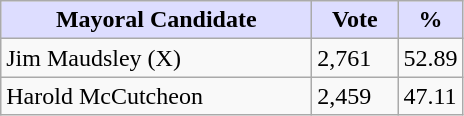<table class="wikitable">
<tr>
<th style="background:#ddf; width:200px;">Mayoral Candidate </th>
<th style="background:#ddf; width:50px;">Vote</th>
<th style="background:#ddf; width:30px;">%</th>
</tr>
<tr>
<td>Jim Maudsley (X)</td>
<td>2,761</td>
<td>52.89</td>
</tr>
<tr>
<td>Harold McCutcheon</td>
<td>2,459</td>
<td>47.11</td>
</tr>
</table>
